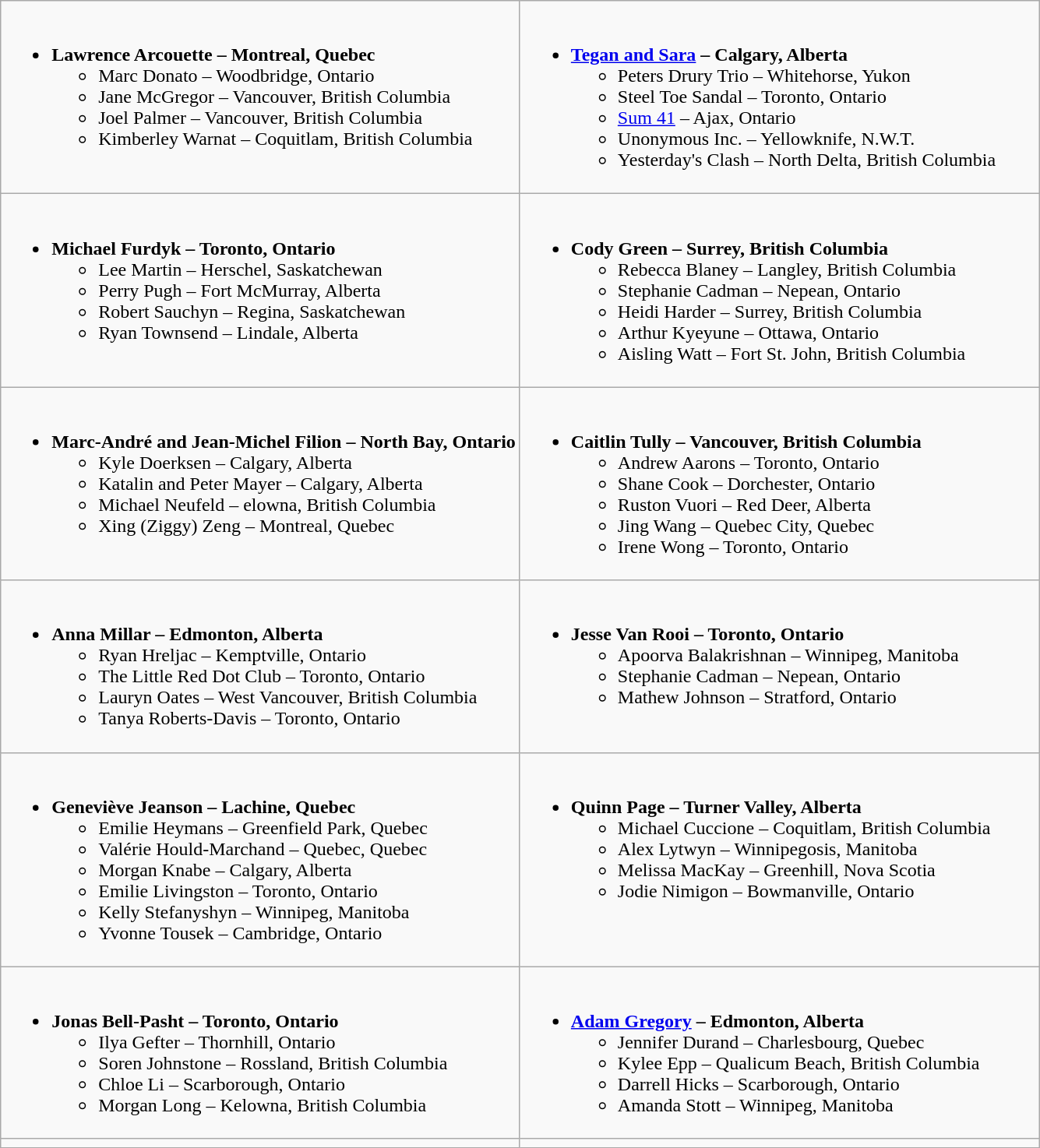<table class="wikitable" role="presentation">
<tr>
<td style="vertical-align:top; width:50%;"><br><ul><li><strong>Lawrence Arcouette – Montreal, Quebec</strong><ul><li>Marc Donato – Woodbridge, Ontario</li><li>Jane McGregor – Vancouver, British Columbia</li><li>Joel Palmer – Vancouver, British Columbia</li><li>Kimberley Warnat – Coquitlam, British Columbia</li></ul></li></ul></td>
<td style="vertical-align:top; width:50%;"><br><ul><li><strong><a href='#'>Tegan and Sara</a> – Calgary, Alberta</strong><ul><li>Peters Drury Trio – Whitehorse, Yukon</li><li>Steel Toe Sandal – Toronto, Ontario</li><li><a href='#'>Sum 41</a> – Ajax, Ontario</li><li>Unonymous Inc. – Yellowknife, N.W.T.</li><li>Yesterday's Clash – North Delta, British Columbia</li></ul></li></ul></td>
</tr>
<tr>
<td style="vertical-align:top; width:50%;"><br><ul><li><strong>Michael Furdyk – Toronto, Ontario</strong><ul><li>Lee Martin – Herschel, Saskatchewan</li><li>Perry Pugh – Fort McMurray, Alberta</li><li>Robert Sauchyn – Regina, Saskatchewan</li><li>Ryan Townsend – Lindale, Alberta</li></ul></li></ul></td>
<td style="vertical-align:top; width:50%;"><br><ul><li><strong>Cody Green – Surrey, British Columbia</strong><ul><li>Rebecca Blaney – Langley, British Columbia</li><li>Stephanie Cadman – Nepean, Ontario</li><li>Heidi Harder – Surrey, British Columbia</li><li>Arthur Kyeyune – Ottawa, Ontario</li><li>Aisling Watt – Fort St. John, British Columbia</li></ul></li></ul></td>
</tr>
<tr>
<td style="vertical-align:top; width:50%;"><br><ul><li><strong>Marc-André and Jean-Michel Filion – North Bay, Ontario</strong><ul><li>Kyle Doerksen – Calgary, Alberta</li><li>Katalin and Peter Mayer – Calgary, Alberta</li><li>Michael Neufeld – elowna, British Columbia</li><li>Xing (Ziggy) Zeng – Montreal, Quebec</li></ul></li></ul></td>
<td style="vertical-align:top; width:50%;"><br><ul><li><strong>Caitlin Tully – Vancouver, British Columbia</strong><ul><li>Andrew Aarons – Toronto, Ontario</li><li>Shane Cook – Dorchester, Ontario</li><li>Ruston Vuori – Red Deer, Alberta</li><li>Jing Wang – Quebec City, Quebec</li><li>Irene Wong – Toronto, Ontario</li></ul></li></ul></td>
</tr>
<tr>
<td style="vertical-align:top; width:50%;"><br><ul><li><strong>Anna Millar – Edmonton, Alberta</strong><ul><li>Ryan Hreljac – Kemptville, Ontario</li><li>The Little Red Dot Club – Toronto, Ontario</li><li>Lauryn Oates – West Vancouver, British Columbia</li><li>Tanya Roberts-Davis – Toronto, Ontario</li></ul></li></ul></td>
<td style="vertical-align:top; width:50%;"><br><ul><li><strong>Jesse Van Rooi – Toronto, Ontario</strong><ul><li>Apoorva Balakrishnan – Winnipeg, Manitoba</li><li>Stephanie Cadman – Nepean, Ontario</li><li>Mathew Johnson – Stratford, Ontario</li></ul></li></ul></td>
</tr>
<tr>
<td style="vertical-align:top; width:50%;"><br><ul><li><strong>Geneviève Jeanson – Lachine, Quebec</strong><ul><li>Emilie Heymans – Greenfield Park, Quebec</li><li>Valérie Hould-Marchand – Quebec, Quebec</li><li>Morgan Knabe – Calgary, Alberta</li><li>Emilie Livingston – Toronto, Ontario</li><li>Kelly Stefanyshyn – Winnipeg, Manitoba</li><li>Yvonne Tousek – Cambridge, Ontario</li></ul></li></ul></td>
<td style="vertical-align:top; width:50%;"><br><ul><li><strong>Quinn Page – Turner Valley, Alberta</strong><ul><li>Michael Cuccione – Coquitlam, British Columbia</li><li>Alex Lytwyn – Winnipegosis, Manitoba</li><li>Melissa MacKay – Greenhill, Nova Scotia</li><li>Jodie Nimigon – Bowmanville, Ontario</li></ul></li></ul></td>
</tr>
<tr>
<td style="vertical-align:top; width:50%;"><br><ul><li><strong>Jonas Bell-Pasht – Toronto, Ontario</strong><ul><li>Ilya Gefter – Thornhill, Ontario</li><li>Soren Johnstone – Rossland, British Columbia</li><li>Chloe Li – Scarborough, Ontario</li><li>Morgan Long – Kelowna, British Columbia</li></ul></li></ul></td>
<td style="vertical-align:top; width:50%;"><br><ul><li><strong><a href='#'>Adam Gregory</a> – Edmonton, Alberta</strong><ul><li>Jennifer Durand – Charlesbourg, Quebec</li><li>Kylee Epp – Qualicum Beach, British Columbia</li><li>Darrell Hicks – Scarborough, Ontario</li><li>Amanda Stott – Winnipeg, Manitoba</li></ul></li></ul></td>
</tr>
<tr>
<td style="vertical-align:top; width:50%;"></td>
</tr>
</table>
